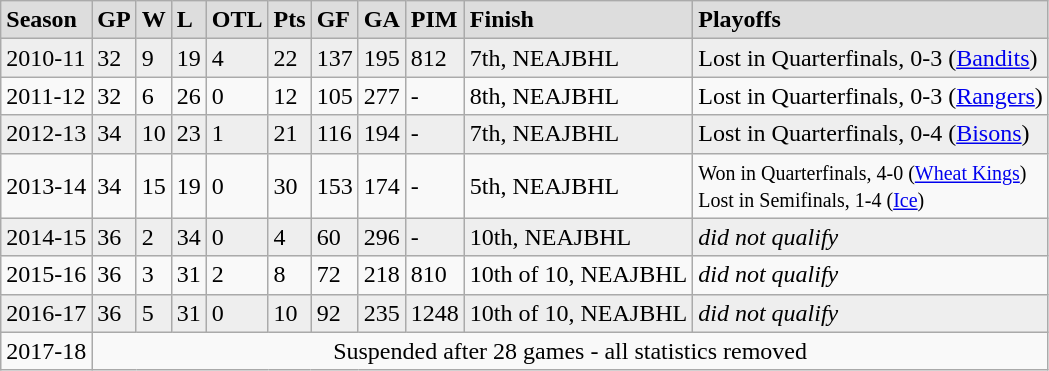<table class="wikitable">
<tr style="font-weight:bold; background-color:#dddddd;" |>
<td>Season</td>
<td>GP</td>
<td>W</td>
<td>L</td>
<td>OTL</td>
<td>Pts</td>
<td>GF</td>
<td>GA</td>
<td>PIM</td>
<td>Finish</td>
<td>Playoffs</td>
</tr>
<tr bgcolor="#eeeeee">
<td>2010-11</td>
<td>32</td>
<td>9</td>
<td>19</td>
<td>4</td>
<td>22</td>
<td>137</td>
<td>195</td>
<td>812</td>
<td>7th, NEAJBHL</td>
<td>Lost in Quarterfinals, 0-3 (<a href='#'>Bandits</a>)</td>
</tr>
<tr>
<td>2011-12</td>
<td>32</td>
<td>6</td>
<td>26</td>
<td>0</td>
<td>12</td>
<td>105</td>
<td>277</td>
<td>-</td>
<td>8th, NEAJBHL</td>
<td>Lost in Quarterfinals, 0-3 (<a href='#'>Rangers</a>)</td>
</tr>
<tr bgcolor="#eeeeee">
<td>2012-13</td>
<td>34</td>
<td>10</td>
<td>23</td>
<td>1</td>
<td>21</td>
<td>116</td>
<td>194</td>
<td>-</td>
<td>7th, NEAJBHL</td>
<td>Lost in Quarterfinals, 0-4 (<a href='#'>Bisons</a>)</td>
</tr>
<tr>
<td>2013-14</td>
<td>34</td>
<td>15</td>
<td>19</td>
<td>0</td>
<td>30</td>
<td>153</td>
<td>174</td>
<td>-</td>
<td>5th, NEAJBHL</td>
<td><small> Won in Quarterfinals, 4-0 (<a href='#'>Wheat Kings</a>)<br>Lost in Semifinals, 1-4 (<a href='#'>Ice</a>)</small></td>
</tr>
<tr bgcolor="#eeeeee">
<td>2014-15</td>
<td>36</td>
<td>2</td>
<td>34</td>
<td>0</td>
<td>4</td>
<td>60</td>
<td>296</td>
<td>-</td>
<td>10th, NEAJBHL</td>
<td><em>did not qualify</em></td>
</tr>
<tr>
<td>2015-16</td>
<td>36</td>
<td>3</td>
<td>31</td>
<td>2</td>
<td>8</td>
<td>72</td>
<td>218</td>
<td>810</td>
<td>10th of 10, NEAJBHL</td>
<td><em>did not qualify</em></td>
</tr>
<tr bgcolor="#eeeeee">
<td>2016-17</td>
<td>36</td>
<td>5</td>
<td>31</td>
<td>0</td>
<td>10</td>
<td>92</td>
<td>235</td>
<td>1248</td>
<td>10th of 10, NEAJBHL</td>
<td><em>did not qualify</em></td>
</tr>
<tr align=center>
<td>2017-18</td>
<td colspan=10>Suspended after 28 games - all statistics removed</td>
</tr>
</table>
